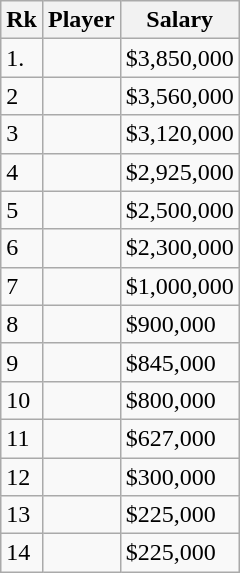<table class="wikitable">
<tr>
<th>Rk</th>
<th>Player</th>
<th>Salary</th>
</tr>
<tr>
<td>1.</td>
<td></td>
<td>$3,850,000</td>
</tr>
<tr>
<td>2</td>
<td></td>
<td>$3,560,000</td>
</tr>
<tr>
<td>3</td>
<td></td>
<td>$3,120,000</td>
</tr>
<tr>
<td>4</td>
<td></td>
<td>$2,925,000</td>
</tr>
<tr>
<td>5</td>
<td></td>
<td>$2,500,000</td>
</tr>
<tr>
<td>6</td>
<td></td>
<td>$2,300,000</td>
</tr>
<tr>
<td>7</td>
<td></td>
<td>$1,000,000</td>
</tr>
<tr>
<td>8</td>
<td></td>
<td>$900,000</td>
</tr>
<tr>
<td>9</td>
<td></td>
<td>$845,000</td>
</tr>
<tr>
<td>10</td>
<td></td>
<td>$800,000</td>
</tr>
<tr>
<td>11</td>
<td></td>
<td>$627,000</td>
</tr>
<tr>
<td>12</td>
<td></td>
<td>$300,000</td>
</tr>
<tr>
<td>13</td>
<td></td>
<td>$225,000</td>
</tr>
<tr>
<td>14</td>
<td></td>
<td>$225,000</td>
</tr>
</table>
